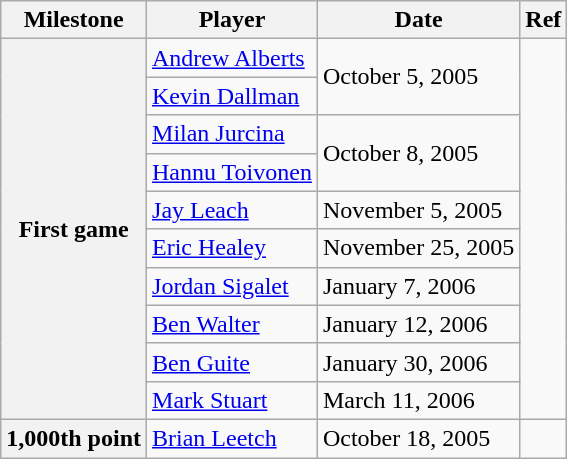<table class="wikitable">
<tr>
<th scope="col">Milestone</th>
<th scope="col">Player</th>
<th scope="col">Date</th>
<th scope="col">Ref</th>
</tr>
<tr>
<th rowspan=10>First game</th>
<td><a href='#'>Andrew Alberts</a></td>
<td rowspan=2>October 5, 2005</td>
<td rowspan=10></td>
</tr>
<tr>
<td><a href='#'>Kevin Dallman</a></td>
</tr>
<tr>
<td><a href='#'>Milan Jurcina</a></td>
<td rowspan=2>October 8, 2005</td>
</tr>
<tr>
<td><a href='#'>Hannu Toivonen</a></td>
</tr>
<tr>
<td><a href='#'>Jay Leach</a></td>
<td>November 5, 2005</td>
</tr>
<tr>
<td><a href='#'>Eric Healey</a></td>
<td>November 25, 2005</td>
</tr>
<tr>
<td><a href='#'>Jordan Sigalet</a></td>
<td>January 7, 2006</td>
</tr>
<tr>
<td><a href='#'>Ben Walter</a></td>
<td>January 12, 2006</td>
</tr>
<tr>
<td><a href='#'>Ben Guite</a></td>
<td>January 30, 2006</td>
</tr>
<tr>
<td><a href='#'>Mark Stuart</a></td>
<td>March 11, 2006</td>
</tr>
<tr>
<th>1,000th point</th>
<td><a href='#'>Brian Leetch</a></td>
<td>October 18, 2005</td>
<td></td>
</tr>
</table>
